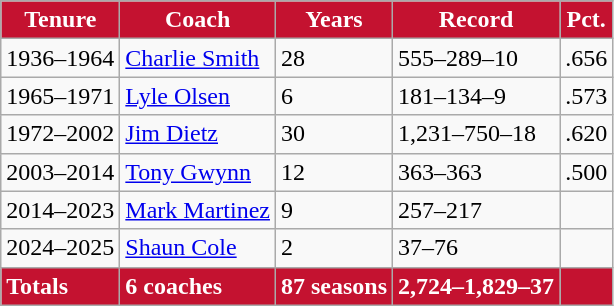<table class="wikitable sortable">
<tr>
<th style="background: #C41230; color:white;">Tenure</th>
<th style="background: #C41230; color:white;">Coach</th>
<th style="background: #C41230; color:white;">Years</th>
<th style="background: #C41230; color:white;">Record</th>
<th style="background: #C41230; color:white;">Pct.</th>
</tr>
<tr ->
<td>1936–1964</td>
<td><a href='#'>Charlie Smith</a></td>
<td>28</td>
<td>555–289–10</td>
<td>.656</td>
</tr>
<tr ->
<td>1965–1971</td>
<td><a href='#'>Lyle Olsen</a></td>
<td>6</td>
<td>181–134–9</td>
<td>.573</td>
</tr>
<tr ->
<td>1972–2002</td>
<td><a href='#'>Jim Dietz</a></td>
<td>30</td>
<td>1,231–750–18</td>
<td>.620</td>
</tr>
<tr ->
<td>2003–2014</td>
<td><a href='#'>Tony Gwynn</a></td>
<td>12</td>
<td>363–363</td>
<td>.500</td>
</tr>
<tr ->
<td>2014–2023</td>
<td><a href='#'>Mark Martinez</a></td>
<td>9</td>
<td>257–217</td>
<td></td>
</tr>
<tr ->
<td>2024–2025</td>
<td><a href='#'>Shaun Cole</a></td>
<td>2</td>
<td>37–76</td>
<td></td>
</tr>
<tr - class="sortbottom" style="font-weight:bold">
<td style="background: #C41230; color:white;">Totals</td>
<td style="background: #C41230; color:white;">6 coaches</td>
<td style="background: #C41230; color:white;">87 seasons</td>
<td style="background: #C41230; color:white;">2,724–1,829–37</td>
<td style="background: #C41230; color:white;"></td>
</tr>
</table>
